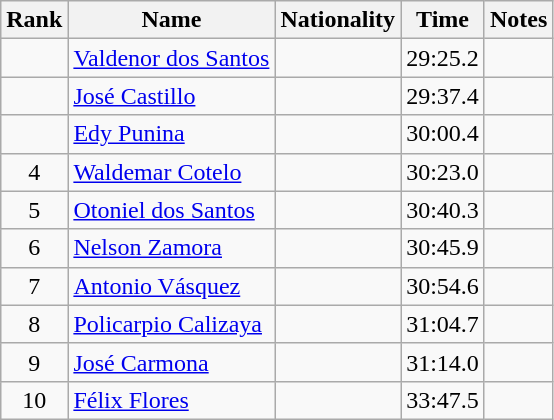<table class="wikitable sortable" style="text-align:center">
<tr>
<th>Rank</th>
<th>Name</th>
<th>Nationality</th>
<th>Time</th>
<th>Notes</th>
</tr>
<tr>
<td></td>
<td align=left><a href='#'>Valdenor dos Santos</a></td>
<td align=left></td>
<td>29:25.2</td>
<td></td>
</tr>
<tr>
<td></td>
<td align=left><a href='#'>José Castillo</a></td>
<td align=left></td>
<td>29:37.4</td>
<td></td>
</tr>
<tr>
<td></td>
<td align=left><a href='#'>Edy Punina</a></td>
<td align=left></td>
<td>30:00.4</td>
<td></td>
</tr>
<tr>
<td>4</td>
<td align=left><a href='#'>Waldemar Cotelo</a></td>
<td align=left></td>
<td>30:23.0</td>
<td></td>
</tr>
<tr>
<td>5</td>
<td align=left><a href='#'>Otoniel dos Santos</a></td>
<td align=left></td>
<td>30:40.3</td>
<td></td>
</tr>
<tr>
<td>6</td>
<td align=left><a href='#'>Nelson Zamora</a></td>
<td align=left></td>
<td>30:45.9</td>
<td></td>
</tr>
<tr>
<td>7</td>
<td align=left><a href='#'>Antonio Vásquez</a></td>
<td align=left></td>
<td>30:54.6</td>
<td></td>
</tr>
<tr>
<td>8</td>
<td align=left><a href='#'>Policarpio Calizaya</a></td>
<td align=left></td>
<td>31:04.7</td>
<td></td>
</tr>
<tr>
<td>9</td>
<td align=left><a href='#'>José Carmona</a></td>
<td align=left></td>
<td>31:14.0</td>
<td></td>
</tr>
<tr>
<td>10</td>
<td align=left><a href='#'>Félix Flores</a></td>
<td align=left></td>
<td>33:47.5</td>
<td></td>
</tr>
</table>
